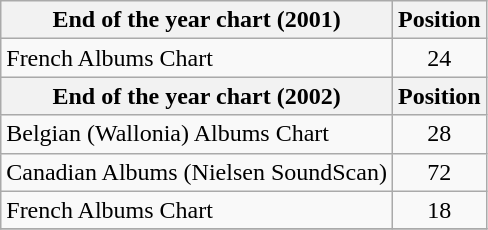<table class="wikitable sortable">
<tr>
<th align="left">End of the year chart (2001)</th>
<th align="center">Position</th>
</tr>
<tr>
<td align="left">French Albums Chart</td>
<td align="center">24</td>
</tr>
<tr>
<th align="left">End of the year chart (2002)</th>
<th align="center">Position</th>
</tr>
<tr>
<td align="left">Belgian (Wallonia) Albums Chart</td>
<td align="center">28</td>
</tr>
<tr>
<td>Canadian Albums (Nielsen SoundScan)</td>
<td align="center">72</td>
</tr>
<tr>
<td align="left">French Albums Chart</td>
<td align="center">18</td>
</tr>
<tr>
</tr>
</table>
